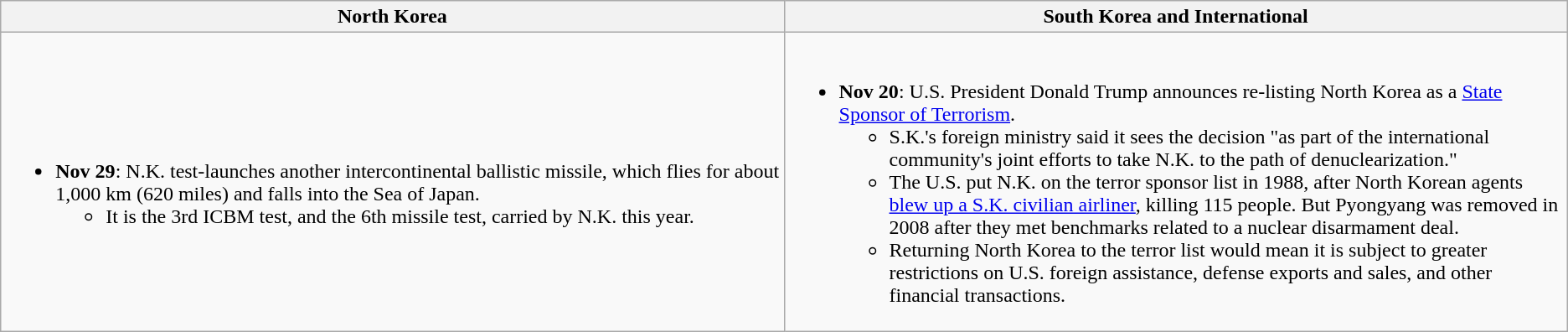<table class="wikitable" | class="wikitable" style="text-align: left">
<tr>
<th style="width: 50%;">North Korea</th>
<th style="width: 50%;">South Korea and International</th>
</tr>
<tr>
<td><br><ul><li><strong>Nov 29</strong>: N.K. test-launches another intercontinental ballistic missile, which flies for about 1,000 km (620 miles) and falls into the Sea of Japan.<ul><li>It is the 3rd ICBM test, and the 6th missile test, carried by N.K. this year.</li></ul></li></ul></td>
<td><br><ul><li><strong>Nov 20</strong>: U.S. President Donald Trump announces re-listing North Korea as a <a href='#'>State Sponsor of Terrorism</a>.<ul><li>S.K.'s foreign ministry said it sees the decision "as part of the international community's joint efforts to take N.K. to the path of denuclearization."</li><li>The U.S. put N.K. on the terror sponsor list in 1988, after North Korean agents <a href='#'>blew up a S.K. civilian airliner</a>, killing 115 people. But Pyongyang was removed in 2008 after they met benchmarks related to a nuclear disarmament deal.</li><li>Returning North Korea to the terror list would mean it is subject to greater restrictions on U.S. foreign assistance, defense exports and sales, and other financial transactions.</li></ul></li></ul></td>
</tr>
</table>
